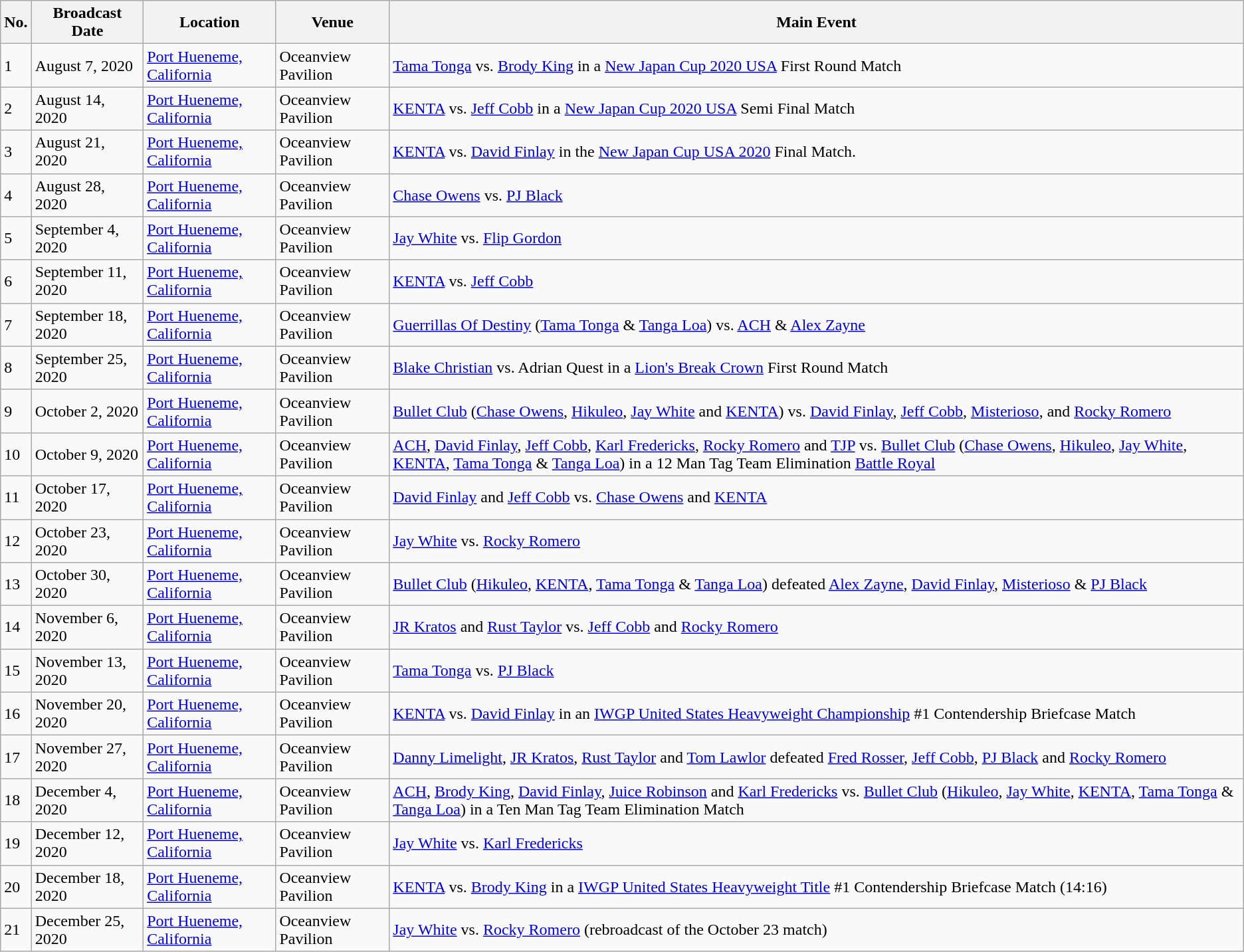<table class="wikitable sortable">
<tr>
<th>No.</th>
<th>Broadcast Date</th>
<th>Location</th>
<th>Venue</th>
<th>Main Event</th>
</tr>
<tr>
<td>1</td>
<td>August 7, 2020</td>
<td><a href='#'>Port Hueneme, California</a></td>
<td>Oceanview Pavilion</td>
<td><a href='#'>Tama Tonga</a> vs. <a href='#'>Brody King</a> in a <a href='#'>New Japan Cup 2020 USA</a> First Round Match</td>
</tr>
<tr>
<td>2</td>
<td>August 14, 2020</td>
<td><a href='#'>Port Hueneme, California</a></td>
<td>Oceanview Pavilion</td>
<td><a href='#'>KENTA</a> vs. <a href='#'>Jeff Cobb</a> in a <a href='#'>New Japan Cup 2020 USA</a> Semi Final Match</td>
</tr>
<tr>
<td>3</td>
<td>August 21, 2020</td>
<td><a href='#'>Port Hueneme, California</a></td>
<td>Oceanview Pavilion</td>
<td><a href='#'>KENTA</a> vs. <a href='#'>David Finlay</a> in the <a href='#'>New Japan Cup USA 2020</a> Final Match.</td>
</tr>
<tr>
<td>4</td>
<td>August 28, 2020</td>
<td><a href='#'>Port Hueneme, California</a></td>
<td>Oceanview Pavilion</td>
<td><a href='#'>Chase Owens</a> vs. <a href='#'>PJ Black</a></td>
</tr>
<tr>
<td>5</td>
<td>September 4, 2020</td>
<td><a href='#'>Port Hueneme, California</a></td>
<td>Oceanview Pavilion</td>
<td><a href='#'>Jay White</a> vs. <a href='#'>Flip Gordon</a></td>
</tr>
<tr>
<td>6</td>
<td>September 11, 2020</td>
<td><a href='#'>Port Hueneme, California</a></td>
<td>Oceanview Pavilion</td>
<td><a href='#'>KENTA</a> vs. <a href='#'>Jeff Cobb</a></td>
</tr>
<tr>
<td>7</td>
<td>September 18, 2020</td>
<td><a href='#'>Port Hueneme, California</a></td>
<td>Oceanview Pavilion</td>
<td><a href='#'>Guerrillas Of Destiny</a> (<a href='#'>Tama Tonga</a> & <a href='#'>Tanga Loa</a>) vs. <a href='#'>ACH</a> & <a href='#'>Alex Zayne</a></td>
</tr>
<tr>
<td>8</td>
<td>September 25, 2020</td>
<td><a href='#'>Port Hueneme, California</a></td>
<td>Oceanview Pavilion</td>
<td><a href='#'>Blake Christian</a> vs. Adrian Quest in a <a href='#'>Lion's Break Crown</a> First Round Match</td>
</tr>
<tr>
<td>9</td>
<td>October 2, 2020</td>
<td><a href='#'>Port Hueneme, California</a></td>
<td>Oceanview Pavilion</td>
<td><a href='#'>Bullet Club</a> (<a href='#'>Chase Owens</a>, <a href='#'>Hikuleo</a>, <a href='#'>Jay White</a> and <a href='#'>KENTA</a>) vs. <a href='#'>David Finlay</a>, <a href='#'>Jeff Cobb</a>, <a href='#'>Misterioso</a>, and <a href='#'>Rocky Romero</a></td>
</tr>
<tr>
<td>10</td>
<td>October 9, 2020</td>
<td><a href='#'>Port Hueneme, California</a></td>
<td>Oceanview Pavilion</td>
<td><a href='#'>ACH</a>, <a href='#'>David Finlay</a>, <a href='#'>Jeff Cobb</a>, <a href='#'>Karl Fredericks</a>, <a href='#'>Rocky Romero</a> and <a href='#'>TJP</a> vs. <a href='#'>Bullet Club</a> (<a href='#'>Chase Owens</a>, <a href='#'>Hikuleo</a>, <a href='#'>Jay White</a>, <a href='#'>KENTA</a>, <a href='#'>Tama Tonga</a> & <a href='#'>Tanga Loa</a>) in a 12 Man Tag Team Elimination <a href='#'>Battle Royal</a></td>
</tr>
<tr>
<td>11</td>
<td>October 17, 2020</td>
<td><a href='#'>Port Hueneme, California</a></td>
<td>Oceanview Pavilion</td>
<td><a href='#'>David Finlay</a> and <a href='#'>Jeff Cobb</a> vs. <a href='#'>Chase Owens</a> and <a href='#'>KENTA</a></td>
</tr>
<tr>
<td>12</td>
<td>October 23, 2020</td>
<td><a href='#'>Port Hueneme, California</a></td>
<td>Oceanview Pavilion</td>
<td><a href='#'>Jay White</a> vs. <a href='#'>Rocky Romero</a></td>
</tr>
<tr>
<td>13</td>
<td>October 30, 2020</td>
<td><a href='#'>Port Hueneme, California</a></td>
<td>Oceanview Pavilion</td>
<td><a href='#'>Bullet Club</a> (<a href='#'>Hikuleo</a>, <a href='#'>KENTA</a>, <a href='#'>Tama Tonga</a> & <a href='#'>Tanga Loa</a>) defeated <a href='#'>Alex Zayne</a>, <a href='#'>David Finlay</a>, <a href='#'>Misterioso</a> & <a href='#'>PJ Black</a></td>
</tr>
<tr>
<td>14</td>
<td>November 6, 2020</td>
<td><a href='#'>Port Hueneme, California</a></td>
<td>Oceanview Pavilion</td>
<td><a href='#'>JR Kratos</a> and <a href='#'>Rust Taylor</a> vs. <a href='#'>Jeff Cobb</a> and <a href='#'>Rocky Romero</a></td>
</tr>
<tr>
<td>15</td>
<td>November 13, 2020</td>
<td><a href='#'>Port Hueneme, California</a></td>
<td>Oceanview Pavilion</td>
<td><a href='#'>Tama Tonga</a> vs. <a href='#'>PJ Black</a></td>
</tr>
<tr>
<td>16</td>
<td>November 20, 2020</td>
<td><a href='#'>Port Hueneme, California</a></td>
<td>Oceanview Pavilion</td>
<td><a href='#'>KENTA</a> vs. <a href='#'>David Finlay</a> in an <a href='#'>IWGP United States Heavyweight Championship</a> #1 Contendership Briefcase Match</td>
</tr>
<tr>
<td>17</td>
<td>November 27, 2020</td>
<td><a href='#'>Port Hueneme, California</a></td>
<td>Oceanview Pavilion</td>
<td><a href='#'>Danny Limelight</a>, <a href='#'>JR Kratos</a>, <a href='#'>Rust Taylor</a> and <a href='#'>Tom Lawlor</a> defeated <a href='#'>Fred Rosser</a>, <a href='#'>Jeff Cobb</a>, <a href='#'>PJ Black</a> and <a href='#'>Rocky Romero</a></td>
</tr>
<tr>
<td>18</td>
<td>December 4, 2020</td>
<td><a href='#'>Port Hueneme, California</a></td>
<td>Oceanview Pavilion</td>
<td><a href='#'>ACH</a>, <a href='#'>Brody King</a>, <a href='#'>David Finlay</a>, <a href='#'>Juice Robinson</a> and <a href='#'>Karl Fredericks</a> vs. <a href='#'>Bullet Club</a> (<a href='#'>Hikuleo</a>, <a href='#'>Jay White</a>, <a href='#'>KENTA</a>, <a href='#'>Tama Tonga</a> & <a href='#'>Tanga Loa</a>) in a Ten Man Tag Team Elimination Match</td>
</tr>
<tr>
<td>19</td>
<td>December 12, 2020</td>
<td><a href='#'>Port Hueneme, California</a></td>
<td>Oceanview Pavilion</td>
<td><a href='#'>Jay White</a> vs. <a href='#'>Karl Fredericks</a></td>
</tr>
<tr>
<td>20</td>
<td>December 18, 2020</td>
<td><a href='#'>Port Hueneme, California</a></td>
<td>Oceanview Pavilion</td>
<td><a href='#'>KENTA</a> vs. <a href='#'>Brody King</a> in a <a href='#'>IWGP United States Heavyweight Title</a> #1 Contendership Briefcase Match (14:16)</td>
</tr>
<tr>
<td>21</td>
<td>December 25, 2020</td>
<td><a href='#'>Port Hueneme, California</a></td>
<td>Oceanview Pavilion</td>
<td><a href='#'>Jay White</a> vs. <a href='#'>Rocky Romero</a> (rebroadcast of the October 23 match)</td>
</tr>
</table>
